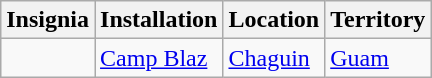<table class="wikitable">
<tr>
<th>Insignia</th>
<th>Installation</th>
<th>Location</th>
<th>Territory</th>
</tr>
<tr>
<td></td>
<td><a href='#'>Camp Blaz</a></td>
<td><a href='#'>Chaguin</a></td>
<td><a href='#'>Guam</a></td>
</tr>
</table>
